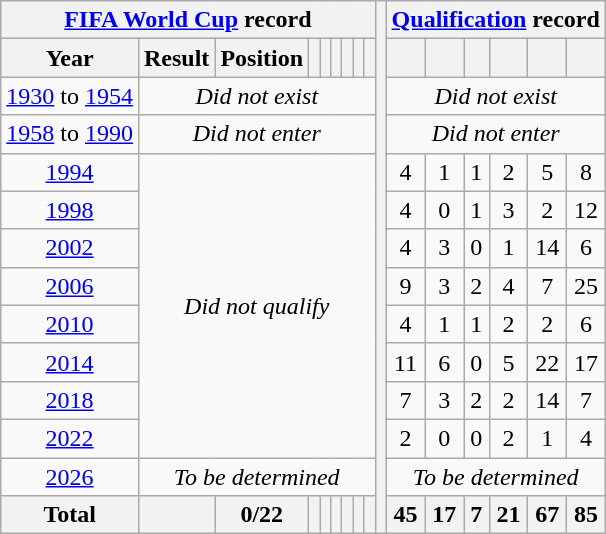<table class="wikitable" style="text-align: center;">
<tr>
<th colspan="9"><a href='#'>FIFA World Cup</a> record</th>
<th rowspan="25"></th>
<th colspan="6"><a href='#'>Qualification</a> record</th>
</tr>
<tr>
<th>Year</th>
<th>Result</th>
<th>Position</th>
<th></th>
<th></th>
<th></th>
<th></th>
<th></th>
<th></th>
<th></th>
<th></th>
<th></th>
<th></th>
<th></th>
<th></th>
</tr>
<tr>
<td><a href='#'>1930</a> to <a href='#'>1954</a></td>
<td colspan=8><em>Did not exist</em></td>
<td colspan=6><em>Did not exist</em></td>
</tr>
<tr>
<td><a href='#'>1958</a> to <a href='#'>1990</a></td>
<td colspan=8><em>Did not enter</em></td>
<td colspan=6><em>Did not enter</em></td>
</tr>
<tr>
<td> <a href='#'>1994</a></td>
<td rowspan=8 colspan=8><em>Did not qualify</em></td>
<td>4</td>
<td>1</td>
<td>1</td>
<td>2</td>
<td>5</td>
<td>8</td>
</tr>
<tr>
<td> <a href='#'>1998</a></td>
<td>4</td>
<td>0</td>
<td>1</td>
<td>3</td>
<td>2</td>
<td>12</td>
</tr>
<tr>
<td>  <a href='#'>2002</a></td>
<td>4</td>
<td>3</td>
<td>0</td>
<td>1</td>
<td>14</td>
<td>6</td>
</tr>
<tr>
<td> <a href='#'>2006</a></td>
<td>9</td>
<td>3</td>
<td>2</td>
<td>4</td>
<td>7</td>
<td>25</td>
</tr>
<tr>
<td> <a href='#'>2010</a></td>
<td>4</td>
<td>1</td>
<td>1</td>
<td>2</td>
<td>2</td>
<td>6</td>
</tr>
<tr>
<td> <a href='#'>2014</a></td>
<td>11</td>
<td>6</td>
<td>0</td>
<td>5</td>
<td>22</td>
<td>17</td>
</tr>
<tr>
<td> <a href='#'>2018</a></td>
<td>7</td>
<td>3</td>
<td>2</td>
<td>2</td>
<td>14</td>
<td>7</td>
</tr>
<tr>
<td> <a href='#'>2022</a></td>
<td>2</td>
<td>0</td>
<td>0</td>
<td>2</td>
<td>1</td>
<td>4</td>
</tr>
<tr>
<td>   <a href='#'>2026</a></td>
<td colspan=8><em>To be determined</em></td>
<td colspan=6><em>To be determined</em></td>
</tr>
<tr>
<th>Total</th>
<th></th>
<th>0/22</th>
<th></th>
<th></th>
<th></th>
<th></th>
<th></th>
<th></th>
<th>45</th>
<th>17</th>
<th>7</th>
<th>21</th>
<th>67</th>
<th>85</th>
</tr>
</table>
